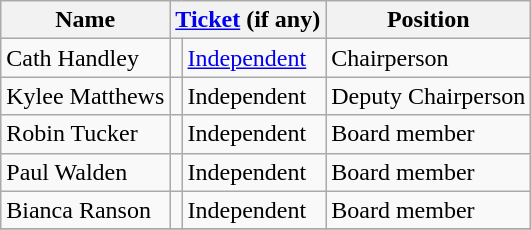<table class="wikitable">
<tr>
<th>Name</th>
<th colspan="2"><a href='#'>Ticket</a> (if any)</th>
<th>Position</th>
</tr>
<tr>
<td>Cath Handley</td>
<td></td>
<td><a href='#'>Independent</a></td>
<td>Chairperson</td>
</tr>
<tr>
<td>Kylee Matthews</td>
<td></td>
<td>Independent</td>
<td>Deputy Chairperson</td>
</tr>
<tr>
<td>Robin Tucker</td>
<td></td>
<td>Independent</td>
<td>Board member</td>
</tr>
<tr>
<td>Paul Walden</td>
<td></td>
<td>Independent</td>
<td>Board member</td>
</tr>
<tr>
<td>Bianca Ranson</td>
<td></td>
<td>Independent</td>
<td>Board member</td>
</tr>
<tr>
</tr>
</table>
